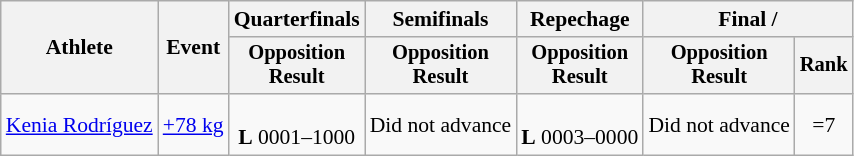<table class="wikitable" style="font-size:90%">
<tr>
<th rowspan=2>Athlete</th>
<th rowspan=2>Event</th>
<th>Quarterfinals</th>
<th>Semifinals</th>
<th>Repechage</th>
<th colspan=2>Final / </th>
</tr>
<tr style="font-size:95%">
<th>Opposition<br>Result</th>
<th>Opposition<br>Result</th>
<th>Opposition<br>Result</th>
<th>Opposition<br>Result</th>
<th>Rank</th>
</tr>
<tr align=center>
<td align=left><a href='#'>Kenia Rodríguez</a></td>
<td align=left><a href='#'>+78 kg</a></td>
<td><br><strong>L</strong> 0001–1000</td>
<td>Did not advance</td>
<td><br><strong>L</strong> 0003–0000</td>
<td>Did not advance</td>
<td>=7</td>
</tr>
</table>
